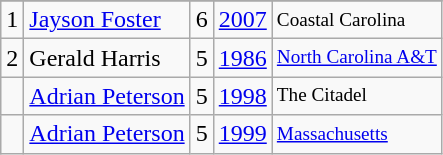<table class="wikitable">
<tr>
</tr>
<tr>
<td>1</td>
<td><a href='#'>Jayson Foster</a></td>
<td>6</td>
<td><a href='#'>2007</a></td>
<td style="font-size:80%;">Coastal Carolina</td>
</tr>
<tr>
<td>2</td>
<td>Gerald Harris</td>
<td>5</td>
<td><a href='#'>1986</a></td>
<td style="font-size:80%;"><a href='#'>North Carolina A&T</a></td>
</tr>
<tr>
<td></td>
<td><a href='#'>Adrian Peterson</a></td>
<td>5</td>
<td><a href='#'>1998</a></td>
<td style="font-size:80%;">The Citadel</td>
</tr>
<tr>
<td></td>
<td><a href='#'>Adrian Peterson</a></td>
<td>5</td>
<td><a href='#'>1999</a></td>
<td style="font-size:80%;"><a href='#'>Massachusetts</a></td>
</tr>
</table>
